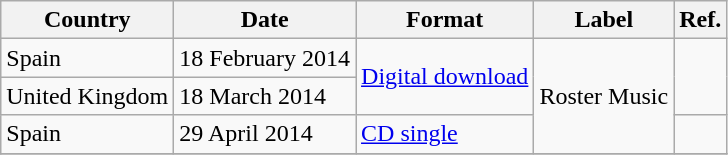<table class="wikitable plainrowheaders">
<tr>
<th scope="col">Country</th>
<th scope="col">Date</th>
<th scope="col">Format</th>
<th scope="col">Label</th>
<th scope="col">Ref.</th>
</tr>
<tr>
<td>Spain</td>
<td>18 February 2014</td>
<td rowspan="2"><a href='#'>Digital download</a></td>
<td rowspan="3">Roster Music</td>
<td rowspan="2"></td>
</tr>
<tr>
<td>United Kingdom</td>
<td>18 March 2014</td>
</tr>
<tr>
<td>Spain</td>
<td>29 April 2014</td>
<td><a href='#'>CD single</a></td>
<td></td>
</tr>
<tr>
</tr>
</table>
